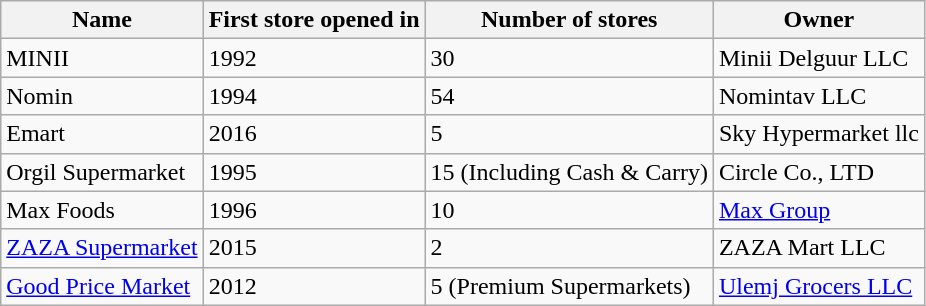<table class="wikitable">
<tr>
<th>Name</th>
<th>First store opened in</th>
<th>Number of stores</th>
<th>Owner</th>
</tr>
<tr>
<td>MINII</td>
<td>1992</td>
<td>30</td>
<td>Minii Delguur LLC</td>
</tr>
<tr>
<td>Nomin</td>
<td>1994</td>
<td>54</td>
<td>Nomintav LLC</td>
</tr>
<tr>
<td>Emart</td>
<td>2016</td>
<td>5</td>
<td>Sky Hypermarket llc</td>
</tr>
<tr>
<td>Orgil Supermarket</td>
<td>1995</td>
<td>15 (Including Cash & Carry)</td>
<td>Circle Co., LTD</td>
</tr>
<tr>
<td>Max Foods</td>
<td>1996</td>
<td>10</td>
<td><a href='#'>Max Group</a></td>
</tr>
<tr>
<td><a href='#'>ZAZA Supermarket</a></td>
<td>2015</td>
<td>2</td>
<td>ZAZA Mart LLC</td>
</tr>
<tr>
<td><a href='#'>Good Price Market</a></td>
<td>2012</td>
<td>5 (Premium Supermarkets)</td>
<td><a href='#'>Ulemj Grocers LLC</a></td>
</tr>
</table>
